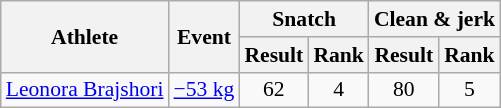<table class="wikitable" style="font-size:90%">
<tr>
<th rowspan="2">Athlete</th>
<th rowspan="2">Event</th>
<th colspan="2">Snatch</th>
<th colspan="2">Clean & jerk</th>
</tr>
<tr>
<th>Result</th>
<th>Rank</th>
<th>Result</th>
<th>Rank</th>
</tr>
<tr align=center>
<td align=left><a href='#'>Leonora Brajshori</a></td>
<td align=left><a href='#'>−53 kg</a></td>
<td>62</td>
<td>4</td>
<td>80</td>
<td>5</td>
</tr>
</table>
